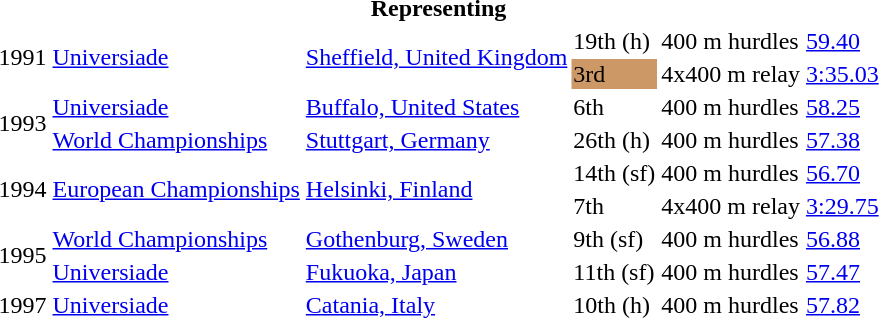<table>
<tr>
<th colspan="6">Representing </th>
</tr>
<tr>
<td rowspan=2>1991</td>
<td rowspan=2><a href='#'>Universiade</a></td>
<td rowspan=2><a href='#'>Sheffield, United Kingdom</a></td>
<td>19th (h)</td>
<td>400 m hurdles</td>
<td><a href='#'>59.40</a></td>
</tr>
<tr>
<td bgcolor=cc9966>3rd</td>
<td>4x400 m relay</td>
<td><a href='#'>3:35.03</a></td>
</tr>
<tr>
<td rowspan=2>1993</td>
<td><a href='#'>Universiade</a></td>
<td><a href='#'>Buffalo, United States</a></td>
<td>6th</td>
<td>400 m hurdles</td>
<td><a href='#'>58.25</a></td>
</tr>
<tr>
<td><a href='#'>World Championships</a></td>
<td><a href='#'>Stuttgart, Germany</a></td>
<td>26th (h)</td>
<td>400 m hurdles</td>
<td><a href='#'>57.38</a></td>
</tr>
<tr>
<td rowspan=2>1994</td>
<td rowspan=2><a href='#'>European Championships</a></td>
<td rowspan=2><a href='#'>Helsinki, Finland</a></td>
<td>14th (sf)</td>
<td>400 m hurdles</td>
<td><a href='#'>56.70</a></td>
</tr>
<tr>
<td>7th</td>
<td>4x400 m relay</td>
<td><a href='#'>3:29.75</a></td>
</tr>
<tr>
<td rowspan=2>1995</td>
<td><a href='#'>World Championships</a></td>
<td><a href='#'>Gothenburg, Sweden</a></td>
<td>9th (sf)</td>
<td>400 m hurdles</td>
<td><a href='#'>56.88</a></td>
</tr>
<tr>
<td><a href='#'>Universiade</a></td>
<td><a href='#'>Fukuoka, Japan</a></td>
<td>11th (sf)</td>
<td>400 m hurdles</td>
<td><a href='#'>57.47</a></td>
</tr>
<tr>
<td>1997</td>
<td><a href='#'>Universiade</a></td>
<td><a href='#'>Catania, Italy</a></td>
<td>10th (h)</td>
<td>400 m hurdles</td>
<td><a href='#'>57.82</a></td>
</tr>
</table>
